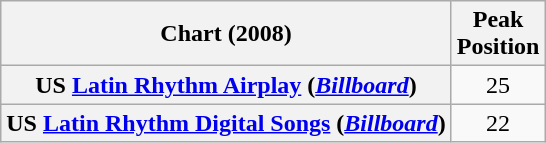<table class="wikitable plainrowheaders" style="text-align:center;">
<tr>
<th scope="col">Chart (2008)</th>
<th scope="col">Peak <br> Position</th>
</tr>
<tr>
<th scope="row">US <a href='#'>Latin Rhythm Airplay</a> (<em><a href='#'>Billboard</a></em>)</th>
<td style="text-align:center;">25</td>
</tr>
<tr>
<th scope="row">US <a href='#'>Latin Rhythm Digital Songs</a> (<em><a href='#'>Billboard</a></em>)</th>
<td style="text-align:center;">22</td>
</tr>
</table>
